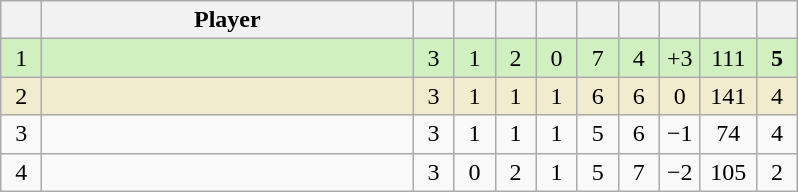<table class="wikitable" style="text-align:center; margin: 1em auto 1em auto, align:left">
<tr>
<th width=20></th>
<th width=240>Player</th>
<th width=20></th>
<th width=20></th>
<th width=20></th>
<th width=20></th>
<th width=20></th>
<th width=20></th>
<th width=20></th>
<th width=30></th>
<th width=20></th>
</tr>
<tr style="background:#D0F0C0;">
<td>1</td>
<td align=left></td>
<td>3</td>
<td>1</td>
<td>2</td>
<td>0</td>
<td>7</td>
<td>4</td>
<td>+3</td>
<td>111</td>
<td><strong>5</strong></td>
</tr>
<tr style="background:#f2ecce;">
<td>2</td>
<td align=left></td>
<td>3</td>
<td>1</td>
<td>1</td>
<td>1</td>
<td>6</td>
<td>6</td>
<td>0</td>
<td>141</td>
<td>4</td>
</tr>
<tr style=>
<td>3</td>
<td align=left></td>
<td>3</td>
<td>1</td>
<td>1</td>
<td>1</td>
<td>5</td>
<td>6</td>
<td>−1</td>
<td>74</td>
<td>4</td>
</tr>
<tr style=>
<td>4</td>
<td align=left></td>
<td>3</td>
<td>0</td>
<td>2</td>
<td>1</td>
<td>5</td>
<td>7</td>
<td>−2</td>
<td>105</td>
<td>2</td>
</tr>
</table>
